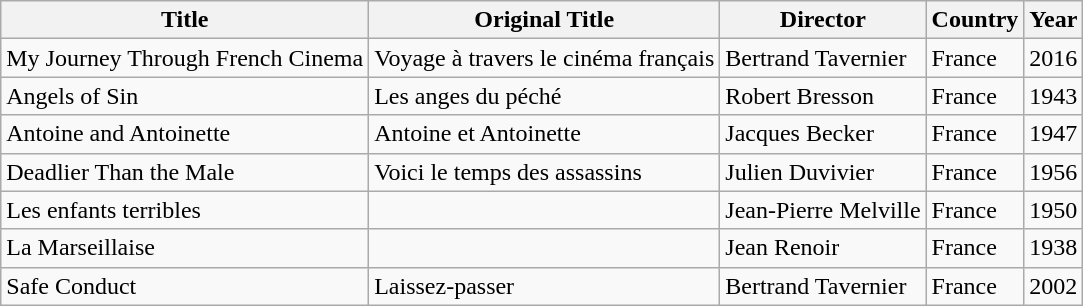<table class="wikitable">
<tr>
<th>Title</th>
<th>Original Title</th>
<th>Director</th>
<th>Country</th>
<th>Year</th>
</tr>
<tr>
<td>My Journey Through French Cinema</td>
<td>Voyage à travers le cinéma français</td>
<td>Bertrand Tavernier</td>
<td>France</td>
<td>2016</td>
</tr>
<tr>
<td>Angels of Sin</td>
<td>Les anges du péché</td>
<td>Robert Bresson</td>
<td>France</td>
<td>1943</td>
</tr>
<tr>
<td>Antoine and Antoinette</td>
<td>Antoine et Antoinette</td>
<td>Jacques Becker</td>
<td>France</td>
<td>1947</td>
</tr>
<tr>
<td>Deadlier Than the Male</td>
<td>Voici le temps des assassins</td>
<td>Julien Duvivier</td>
<td>France</td>
<td>1956</td>
</tr>
<tr>
<td>Les enfants terribles</td>
<td></td>
<td>Jean-Pierre Melville</td>
<td>France</td>
<td>1950</td>
</tr>
<tr>
<td>La Marseillaise</td>
<td></td>
<td>Jean Renoir</td>
<td>France</td>
<td>1938</td>
</tr>
<tr>
<td>Safe Conduct</td>
<td>Laissez-passer</td>
<td>Bertrand Tavernier</td>
<td>France</td>
<td>2002</td>
</tr>
</table>
